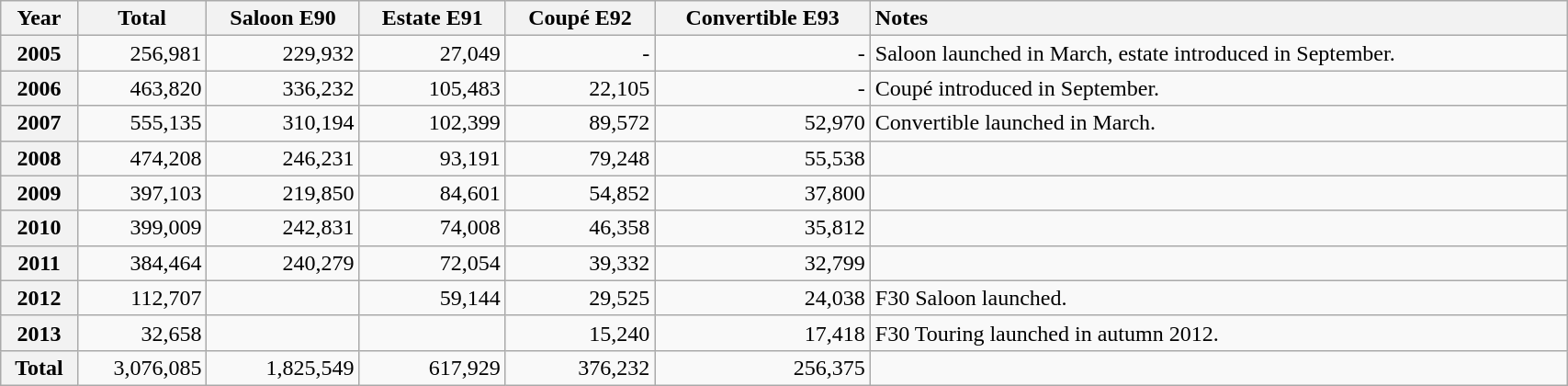<table class="wikitable" style="text-align:right; width:90%;">
<tr>
<th>Year</th>
<th>Total</th>
<th>Saloon E90</th>
<th>Estate E91</th>
<th>Coupé E92</th>
<th>Convertible E93</th>
<th style="text-align:left;">Notes</th>
</tr>
<tr>
<th>2005</th>
<td>256,981</td>
<td>229,932</td>
<td>27,049</td>
<td>-</td>
<td>-</td>
<td style="text-align:left;">Saloon launched in March, estate introduced in September.</td>
</tr>
<tr>
<th>2006</th>
<td>463,820</td>
<td>336,232</td>
<td>105,483</td>
<td>22,105</td>
<td>-</td>
<td style="text-align:left;">Coupé introduced in September.</td>
</tr>
<tr>
<th>2007</th>
<td>555,135</td>
<td>310,194</td>
<td>102,399</td>
<td>89,572</td>
<td>52,970</td>
<td style="text-align:left;">Convertible launched in March.</td>
</tr>
<tr>
<th>2008</th>
<td>474,208</td>
<td>246,231</td>
<td>93,191</td>
<td>79,248</td>
<td>55,538</td>
<td></td>
</tr>
<tr>
<th>2009</th>
<td>397,103</td>
<td>219,850</td>
<td>84,601</td>
<td>54,852</td>
<td>37,800</td>
<td></td>
</tr>
<tr>
<th>2010</th>
<td>399,009</td>
<td>242,831</td>
<td>74,008</td>
<td>46,358</td>
<td>35,812</td>
<td></td>
</tr>
<tr>
<th>2011</th>
<td>384,464</td>
<td>240,279</td>
<td>72,054</td>
<td>39,332</td>
<td>32,799</td>
<td></td>
</tr>
<tr>
<th>2012</th>
<td>112,707</td>
<td></td>
<td>59,144</td>
<td>29,525</td>
<td>24,038</td>
<td style="text-align:left;">F30 Saloon launched.</td>
</tr>
<tr>
<th>2013</th>
<td>32,658</td>
<td></td>
<td></td>
<td>15,240</td>
<td>17,418</td>
<td style="text-align:left;">F30 Touring launched in autumn 2012.</td>
</tr>
<tr>
<th>Total</th>
<td>3,076,085</td>
<td>1,825,549</td>
<td>617,929</td>
<td>376,232</td>
<td>256,375</td>
<td></td>
</tr>
</table>
